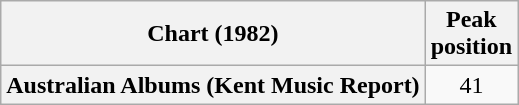<table class="wikitable sortable plainrowheaders" style="text-align:center">
<tr>
<th scope="col">Chart (1982)</th>
<th scope="col">Peak<br>position</th>
</tr>
<tr>
<th scope="row">Australian Albums (Kent Music Report)</th>
<td>41</td>
</tr>
</table>
